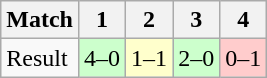<table class="wikitable">
<tr>
<th>Match</th>
<th>1</th>
<th>2</th>
<th>3</th>
<th>4</th>
</tr>
<tr>
<td>Result</td>
<td bgcolor="#CCFFCC">4–0</td>
<td bgcolor="#FFFFCC">1–1</td>
<td bgcolor="#CCFFCC">2–0</td>
<td bgcolor="#FFCCCC">0–1</td>
</tr>
</table>
